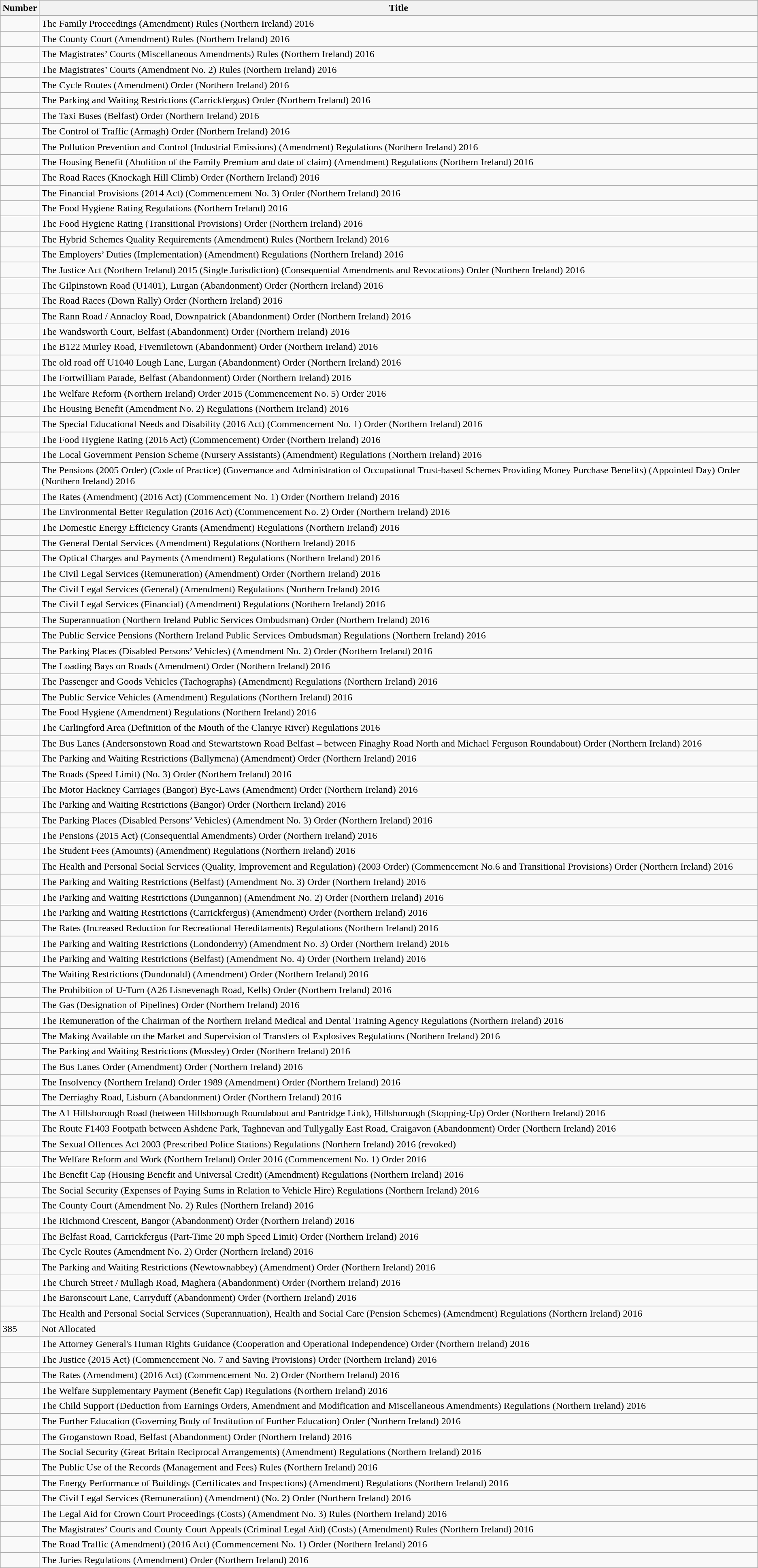<table class="wikitable collapsible">
<tr>
<th>Number</th>
<th>Title</th>
</tr>
<tr>
<td></td>
<td>The Family Proceedings (Amendment) Rules (Northern Ireland) 2016</td>
</tr>
<tr>
<td></td>
<td>The County Court (Amendment) Rules (Northern Ireland) 2016</td>
</tr>
<tr>
<td></td>
<td>The Magistrates’ Courts (Miscellaneous Amendments) Rules (Northern Ireland) 2016</td>
</tr>
<tr>
<td></td>
<td>The Magistrates’ Courts (Amendment No. 2) Rules (Northern Ireland) 2016</td>
</tr>
<tr>
<td></td>
<td>The Cycle Routes (Amendment) Order (Northern Ireland) 2016</td>
</tr>
<tr>
<td></td>
<td>The Parking and Waiting Restrictions (Carrickfergus) Order (Northern Ireland) 2016</td>
</tr>
<tr>
<td></td>
<td>The Taxi Buses (Belfast) Order (Northern Ireland) 2016</td>
</tr>
<tr>
<td></td>
<td>The Control of Traffic (Armagh) Order (Northern Ireland) 2016</td>
</tr>
<tr>
<td></td>
<td>The Pollution Prevention and Control (Industrial Emissions) (Amendment) Regulations (Northern Ireland) 2016</td>
</tr>
<tr>
<td></td>
<td>The Housing Benefit (Abolition of the Family Premium and date of claim) (Amendment) Regulations (Northern Ireland) 2016</td>
</tr>
<tr>
<td></td>
<td>The Road Races (Knockagh Hill Climb) Order (Northern Ireland) 2016</td>
</tr>
<tr>
<td></td>
<td>The Financial Provisions (2014 Act) (Commencement No. 3) Order (Northern Ireland) 2016</td>
</tr>
<tr>
<td></td>
<td>The Food Hygiene Rating Regulations (Northern Ireland) 2016</td>
</tr>
<tr>
<td></td>
<td>The Food Hygiene Rating (Transitional Provisions) Order (Northern Ireland) 2016</td>
</tr>
<tr>
<td></td>
<td>The Hybrid Schemes Quality Requirements (Amendment) Rules (Northern Ireland) 2016</td>
</tr>
<tr>
<td></td>
<td>The Employers’ Duties (Implementation) (Amendment) Regulations (Northern Ireland) 2016</td>
</tr>
<tr>
<td></td>
<td>The Justice Act (Northern Ireland) 2015 (Single Jurisdiction) (Consequential Amendments and Revocations) Order (Northern Ireland) 2016</td>
</tr>
<tr>
<td></td>
<td>The Gilpinstown Road (U1401), Lurgan (Abandonment) Order (Northern Ireland) 2016</td>
</tr>
<tr>
<td></td>
<td>The Road Races (Down Rally) Order (Northern Ireland) 2016</td>
</tr>
<tr>
<td></td>
<td>The Rann Road / Annacloy Road, Downpatrick (Abandonment) Order (Northern Ireland) 2016</td>
</tr>
<tr>
<td></td>
<td>The Wandsworth Court, Belfast (Abandonment) Order (Northern Ireland) 2016</td>
</tr>
<tr>
<td></td>
<td>The B122 Murley Road, Fivemiletown (Abandonment) Order (Northern Ireland) 2016</td>
</tr>
<tr>
<td></td>
<td>The old road off U1040 Lough Lane, Lurgan (Abandonment) Order (Northern Ireland) 2016</td>
</tr>
<tr>
<td></td>
<td>The Fortwilliam Parade, Belfast (Abandonment) Order (Northern Ireland) 2016</td>
</tr>
<tr>
<td></td>
<td>The Welfare Reform (Northern Ireland) Order 2015 (Commencement No. 5) Order 2016</td>
</tr>
<tr>
<td></td>
<td>The Housing Benefit (Amendment No. 2) Regulations (Northern Ireland) 2016</td>
</tr>
<tr>
<td></td>
<td>The Special Educational Needs and Disability (2016 Act) (Commencement No. 1) Order (Northern Ireland) 2016</td>
</tr>
<tr>
<td></td>
<td>The Food Hygiene Rating (2016 Act) (Commencement) Order (Northern Ireland) 2016</td>
</tr>
<tr>
<td></td>
<td>The Local Government Pension Scheme (Nursery Assistants) (Amendment) Regulations (Northern Ireland) 2016</td>
</tr>
<tr>
<td></td>
<td>The Pensions (2005 Order) (Code of Practice) (Governance and Administration of Occupational Trust-based Schemes Providing Money Purchase Benefits) (Appointed Day) Order (Northern Ireland) 2016</td>
</tr>
<tr>
<td></td>
<td>The Rates (Amendment) (2016 Act) (Commencement No. 1) Order (Northern Ireland) 2016</td>
</tr>
<tr>
<td></td>
<td>The Environmental Better Regulation (2016 Act) (Commencement No. 2) Order (Northern Ireland) 2016</td>
</tr>
<tr>
<td></td>
<td>The Domestic Energy Efficiency Grants (Amendment) Regulations (Northern Ireland) 2016</td>
</tr>
<tr>
<td></td>
<td>The General Dental Services (Amendment) Regulations (Northern Ireland) 2016</td>
</tr>
<tr>
<td></td>
<td>The Optical Charges and Payments (Amendment) Regulations (Northern Ireland) 2016</td>
</tr>
<tr>
<td></td>
<td>The Civil Legal Services (Remuneration) (Amendment) Order (Northern Ireland) 2016</td>
</tr>
<tr>
<td></td>
<td>The Civil Legal Services (General) (Amendment) Regulations (Northern Ireland) 2016</td>
</tr>
<tr>
<td></td>
<td>The Civil Legal Services (Financial) (Amendment) Regulations (Northern Ireland) 2016</td>
</tr>
<tr>
<td></td>
<td>The Superannuation (Northern Ireland Public Services Ombudsman) Order (Northern Ireland) 2016</td>
</tr>
<tr>
<td></td>
<td>The Public Service Pensions (Northern Ireland Public Services Ombudsman) Regulations (Northern Ireland) 2016</td>
</tr>
<tr>
<td></td>
<td>The Parking Places (Disabled Persons’ Vehicles) (Amendment No. 2) Order (Northern Ireland) 2016</td>
</tr>
<tr>
<td></td>
<td>The Loading Bays on Roads (Amendment) Order (Northern Ireland) 2016</td>
</tr>
<tr>
<td></td>
<td>The Passenger and Goods Vehicles (Tachographs) (Amendment) Regulations (Northern Ireland) 2016</td>
</tr>
<tr>
<td></td>
<td>The Public Service Vehicles (Amendment) Regulations (Northern Ireland) 2016</td>
</tr>
<tr>
<td></td>
<td>The Food Hygiene (Amendment) Regulations (Northern Ireland) 2016</td>
</tr>
<tr>
<td></td>
<td>The Carlingford Area (Definition of the Mouth of the Clanrye River) Regulations 2016</td>
</tr>
<tr>
<td></td>
<td>The Bus Lanes (Andersonstown Road and Stewartstown Road Belfast – between Finaghy Road North and Michael Ferguson Roundabout) Order (Northern Ireland) 2016</td>
</tr>
<tr>
<td></td>
<td>The Parking and Waiting Restrictions (Ballymena) (Amendment) Order (Northern Ireland) 2016</td>
</tr>
<tr>
<td></td>
<td>The Roads (Speed Limit) (No. 3) Order (Northern Ireland) 2016</td>
</tr>
<tr>
<td></td>
<td>The Motor Hackney Carriages (Bangor) Bye-Laws (Amendment) Order (Northern Ireland) 2016</td>
</tr>
<tr>
<td></td>
<td>The Parking and Waiting Restrictions (Bangor) Order (Northern Ireland) 2016</td>
</tr>
<tr>
<td></td>
<td>The Parking Places (Disabled Persons’ Vehicles) (Amendment No. 3) Order (Northern Ireland) 2016</td>
</tr>
<tr>
<td></td>
<td>The Pensions (2015 Act) (Consequential Amendments) Order (Northern Ireland) 2016</td>
</tr>
<tr>
<td></td>
<td>The Student Fees (Amounts) (Amendment) Regulations (Northern Ireland) 2016</td>
</tr>
<tr>
<td></td>
<td>The Health and Personal Social Services (Quality, Improvement and Regulation) (2003 Order) (Commencement No.6 and Transitional Provisions) Order (Northern Ireland) 2016</td>
</tr>
<tr>
<td></td>
<td>The Parking and Waiting Restrictions (Belfast) (Amendment No. 3) Order (Northern Ireland) 2016</td>
</tr>
<tr>
<td></td>
<td>The Parking and Waiting Restrictions (Dungannon) (Amendment No. 2) Order (Northern Ireland) 2016</td>
</tr>
<tr>
<td></td>
<td>The Parking and Waiting Restrictions (Carrickfergus) (Amendment) Order (Northern Ireland) 2016</td>
</tr>
<tr>
<td></td>
<td>The Rates (Increased Reduction for Recreational Hereditaments) Regulations (Northern Ireland) 2016</td>
</tr>
<tr>
<td></td>
<td>The Parking and Waiting Restrictions (Londonderry) (Amendment No. 3) Order (Northern Ireland) 2016</td>
</tr>
<tr>
<td></td>
<td>The Parking and Waiting Restrictions (Belfast) (Amendment No. 4) Order (Northern Ireland) 2016</td>
</tr>
<tr>
<td></td>
<td>The Waiting Restrictions (Dundonald) (Amendment) Order (Northern Ireland) 2016</td>
</tr>
<tr>
<td></td>
<td>The Prohibition of U-Turn (A26 Lisnevenagh Road, Kells) Order (Northern Ireland) 2016</td>
</tr>
<tr>
<td></td>
<td>The Gas (Designation of Pipelines) Order (Northern Ireland) 2016</td>
</tr>
<tr>
<td></td>
<td>The Remuneration of the Chairman of the Northern Ireland Medical and Dental Training Agency Regulations (Northern Ireland) 2016</td>
</tr>
<tr>
<td></td>
<td>The Making Available on the Market and Supervision of Transfers of Explosives Regulations (Northern Ireland) 2016</td>
</tr>
<tr>
<td></td>
<td>The Parking and Waiting Restrictions (Mossley) Order (Northern Ireland) 2016</td>
</tr>
<tr>
<td></td>
<td>The Bus Lanes Order (Amendment) Order (Northern Ireland) 2016</td>
</tr>
<tr>
<td></td>
<td>The Insolvency (Northern Ireland) Order 1989 (Amendment) Order (Northern Ireland) 2016</td>
</tr>
<tr>
<td></td>
<td>The Derriaghy Road, Lisburn (Abandonment) Order (Northern Ireland) 2016</td>
</tr>
<tr>
<td></td>
<td>The A1 Hillsborough Road (between Hillsborough Roundabout and Pantridge Link), Hillsborough (Stopping-Up) Order (Northern Ireland) 2016</td>
</tr>
<tr>
<td></td>
<td>The Route F1403 Footpath between Ashdene Park, Taghnevan and Tullygally East Road, Craigavon (Abandonment) Order (Northern Ireland) 2016</td>
</tr>
<tr>
<td></td>
<td>The Sexual Offences Act 2003 (Prescribed Police Stations) Regulations (Northern Ireland) 2016 (revoked)</td>
</tr>
<tr>
<td></td>
<td>The Welfare Reform and Work (Northern Ireland) Order 2016 (Commencement No. 1) Order 2016</td>
</tr>
<tr>
<td></td>
<td>The Benefit Cap (Housing Benefit and Universal Credit) (Amendment) Regulations (Northern Ireland) 2016</td>
</tr>
<tr>
<td></td>
<td>The Social Security (Expenses of Paying Sums in Relation to Vehicle Hire) Regulations (Northern Ireland) 2016</td>
</tr>
<tr>
<td></td>
<td>The County Court (Amendment No. 2) Rules (Northern Ireland) 2016</td>
</tr>
<tr>
<td></td>
<td>The Richmond Crescent, Bangor (Abandonment) Order (Northern Ireland) 2016</td>
</tr>
<tr>
<td></td>
<td>The Belfast Road, Carrickfergus (Part-Time 20 mph Speed Limit) Order (Northern Ireland) 2016</td>
</tr>
<tr>
<td></td>
<td>The Cycle Routes (Amendment No. 2) Order (Northern Ireland) 2016</td>
</tr>
<tr>
<td></td>
<td>The Parking and Waiting Restrictions (Newtownabbey) (Amendment) Order (Northern Ireland) 2016</td>
</tr>
<tr>
<td></td>
<td>The Church Street / Mullagh Road, Maghera (Abandonment) Order (Northern Ireland) 2016</td>
</tr>
<tr>
<td></td>
<td>The Baronscourt Lane, Carryduff (Abandonment) Order (Northern Ireland) 2016</td>
</tr>
<tr>
<td></td>
<td>The Health and Personal Social Services (Superannuation), Health and Social Care (Pension Schemes) (Amendment) Regulations (Northern Ireland) 2016</td>
</tr>
<tr>
<td>385</td>
<td>Not Allocated</td>
</tr>
<tr>
<td></td>
<td>The Attorney General's Human Rights Guidance (Cooperation and Operational Independence) Order (Northern Ireland) 2016</td>
</tr>
<tr>
<td></td>
<td>The Justice (2015 Act) (Commencement No. 7 and Saving Provisions) Order (Northern Ireland) 2016</td>
</tr>
<tr>
<td></td>
<td>The Rates (Amendment) (2016 Act) (Commencement No. 2) Order (Northern Ireland) 2016</td>
</tr>
<tr>
<td></td>
<td>The Welfare Supplementary Payment (Benefit Cap) Regulations (Northern Ireland) 2016</td>
</tr>
<tr>
<td></td>
<td>The Child Support (Deduction from Earnings Orders, Amendment and Modification and Miscellaneous Amendments) Regulations (Northern Ireland) 2016</td>
</tr>
<tr>
<td></td>
<td>The Further Education (Governing Body of Institution of Further Education) Order (Northern Ireland) 2016</td>
</tr>
<tr>
<td></td>
<td>The Groganstown Road, Belfast (Abandonment) Order (Northern Ireland) 2016</td>
</tr>
<tr>
<td></td>
<td>The Social Security (Great Britain Reciprocal Arrangements) (Amendment) Regulations (Northern Ireland) 2016</td>
</tr>
<tr>
<td></td>
<td>The Public Use of the Records (Management and Fees) Rules (Northern Ireland) 2016</td>
</tr>
<tr>
<td></td>
<td>The Energy Performance of Buildings (Certificates and Inspections) (Amendment) Regulations (Northern Ireland) 2016</td>
</tr>
<tr>
<td></td>
<td>The Civil Legal Services (Remuneration) (Amendment) (No. 2) Order (Northern Ireland) 2016</td>
</tr>
<tr>
<td></td>
<td>The Legal Aid for Crown Court Proceedings (Costs) (Amendment No. 3) Rules (Northern Ireland) 2016</td>
</tr>
<tr>
<td></td>
<td>The Magistrates’ Courts and County Court Appeals (Criminal Legal Aid) (Costs) (Amendment) Rules (Northern Ireland) 2016</td>
</tr>
<tr>
<td></td>
<td>The Road Traffic (Amendment) (2016 Act) (Commencement No. 1) Order (Northern Ireland) 2016</td>
</tr>
<tr>
<td></td>
<td>The Juries Regulations (Amendment) Order (Northern Ireland) 2016</td>
</tr>
</table>
